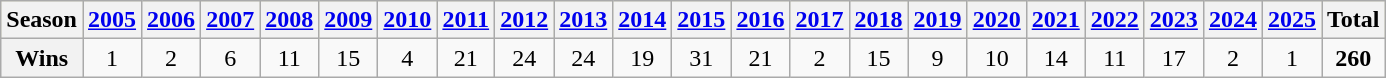<table class=wikitable>
<tr style=background:#ffc>
<th scope="col">Season</th>
<th scope="col"><a href='#'>2005</a></th>
<th scope="col"><a href='#'>2006</a></th>
<th scope="col"><a href='#'>2007</a></th>
<th scope="col"><a href='#'>2008</a></th>
<th scope="col"><a href='#'>2009</a></th>
<th scope="col"><a href='#'>2010</a></th>
<th scope="col"><a href='#'>2011</a></th>
<th scope="col"><a href='#'>2012</a></th>
<th scope="col"><a href='#'>2013</a></th>
<th scope="col"><a href='#'>2014</a></th>
<th scope="col"><a href='#'>2015</a></th>
<th scope="col"><a href='#'>2016</a></th>
<th scope="col"><a href='#'>2017</a></th>
<th scope="col"><a href='#'>2018</a></th>
<th scope="col"><a href='#'>2019</a></th>
<th scope="col"><a href='#'>2020</a></th>
<th scope="col"><a href='#'>2021</a></th>
<th scope="col"><a href='#'>2022</a></th>
<th scope="col"><a href='#'>2023</a></th>
<th scope="col"><a href='#'>2024</a></th>
<th scope="col"><a href='#'>2025</a></th>
<th scope="col">Total</th>
</tr>
<tr align=center>
<th>Wins</th>
<td>1</td>
<td>2</td>
<td>6</td>
<td>11</td>
<td>15</td>
<td>4</td>
<td>21</td>
<td>24</td>
<td>24</td>
<td>19</td>
<td>31</td>
<td>21</td>
<td>2</td>
<td>15</td>
<td>9</td>
<td>10</td>
<td>14</td>
<td>11</td>
<td>17</td>
<td>2</td>
<td>1</td>
<td><strong>260</strong></td>
</tr>
</table>
